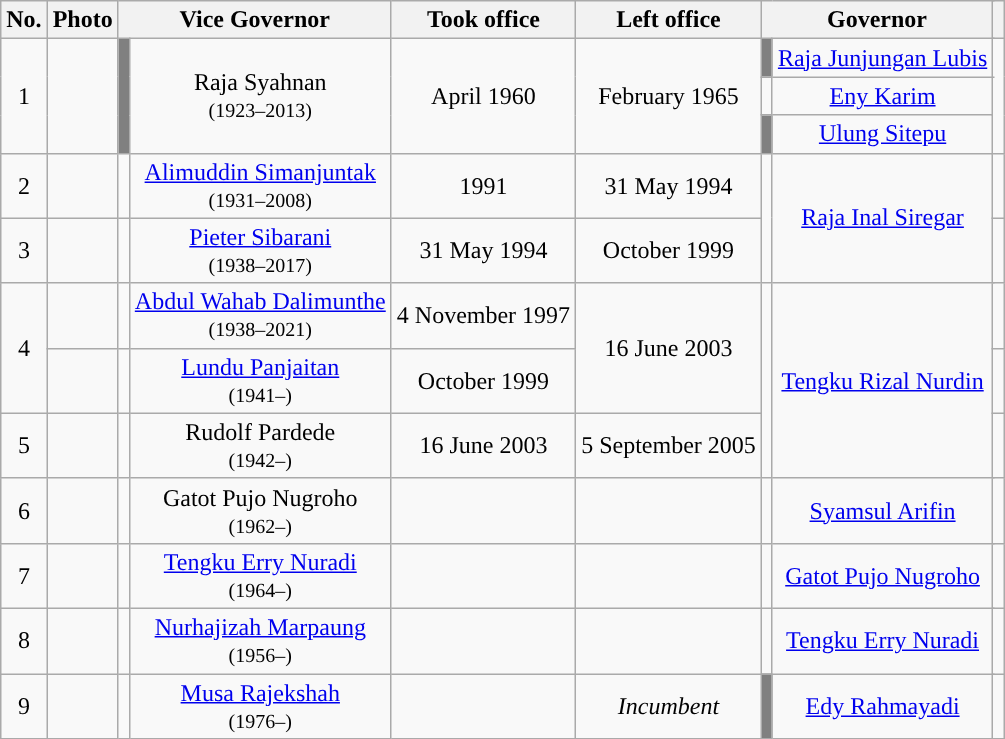<table class="wikitable" style="text-align:center">
<tr>
<th>No.</th>
<th>Photo</th>
<th colspan="2">Vice Governor</th>
<th>Took office</th>
<th>Left office</th>
<th colspan="3">Governor</th>
<th></th>
</tr>
<tr>
<td rowspan="3">1</td>
<td rowspan="3"></td>
<td rowspan="3" bgcolor="gray"></td>
<td rowspan="3">Raja Syahnan<br><small>(1923–2013)</small></td>
<td rowspan="3">April 1960</td>
<td rowspan="3">February 1965</td>
<td bgcolor="gray"></td>
<td colspan="2"><a href='#'>Raja Junjungan Lubis</a></td>
<td rowspan="3"></td>
</tr>
<tr>
<td></td>
<td colspan="2"><a href='#'>Eny Karim</a></td>
</tr>
<tr>
<td bgcolor="gray"></td>
<td colspan="2"><a href='#'>Ulung Sitepu</a></td>
</tr>
<tr>
<td>2</td>
<td></td>
<td></td>
<td><a href='#'>Alimuddin Simanjuntak</a><br><small>(1931–2008)</small></td>
<td>1991</td>
<td>31 May 1994</td>
<td rowspan="2"></td>
<td rowspan="2" colspan="2"><a href='#'>Raja Inal Siregar</a></td>
<td></td>
</tr>
<tr>
<td>3</td>
<td></td>
<td></td>
<td><a href='#'>Pieter Sibarani</a><br><small>(1938–2017)</small></td>
<td>31 May 1994</td>
<td>October 1999</td>
<td></td>
</tr>
<tr>
<td rowspan="2">4</td>
<td></td>
<td></td>
<td><a href='#'>Abdul Wahab Dalimunthe</a><br><small>(1938–2021)</small></td>
<td>4 November 1997</td>
<td rowspan="2">16 June 2003</td>
<td rowspan="3"></td>
<td rowspan="3" colspan="2"><a href='#'>Tengku Rizal Nurdin</a></td>
<td></td>
</tr>
<tr>
<td></td>
<td></td>
<td><a href='#'>Lundu Panjaitan</a><br><small>(1941–)</small></td>
<td>October 1999</td>
<td></td>
</tr>
<tr>
<td>5</td>
<td></td>
<td></td>
<td>Rudolf Pardede<br><small>(1942–)</small></td>
<td>16 June 2003</td>
<td>5 September 2005</td>
<td></td>
</tr>
<tr>
<td>6</td>
<td></td>
<td></td>
<td>Gatot Pujo Nugroho<br><small>(1962–)</small></td>
<td></td>
<td></td>
<td></td>
<td colspan="2"><a href='#'>Syamsul Arifin</a></td>
<td></td>
</tr>
<tr>
<td>7</td>
<td></td>
<td></td>
<td><a href='#'>Tengku Erry Nuradi</a><br><small>(1964–)</small></td>
<td></td>
<td></td>
<td></td>
<td colspan="2"><a href='#'>Gatot Pujo Nugroho</a></td>
<td></td>
</tr>
<tr>
<td>8</td>
<td></td>
<td></td>
<td><a href='#'>Nurhajizah Marpaung</a><br><small>(1956–)</small></td>
<td></td>
<td></td>
<td></td>
<td colspan="2"><a href='#'>Tengku Erry Nuradi</a></td>
<td></td>
</tr>
<tr>
<td>9</td>
<td></td>
<td></td>
<td><a href='#'>Musa Rajekshah</a><br><small>(1976–)</small></td>
<td></td>
<td><em>Incumbent</em></td>
<td bgcolor="gray"></td>
<td colspan="2"><a href='#'>Edy Rahmayadi</a></td>
<td></td>
</tr>
</table>
